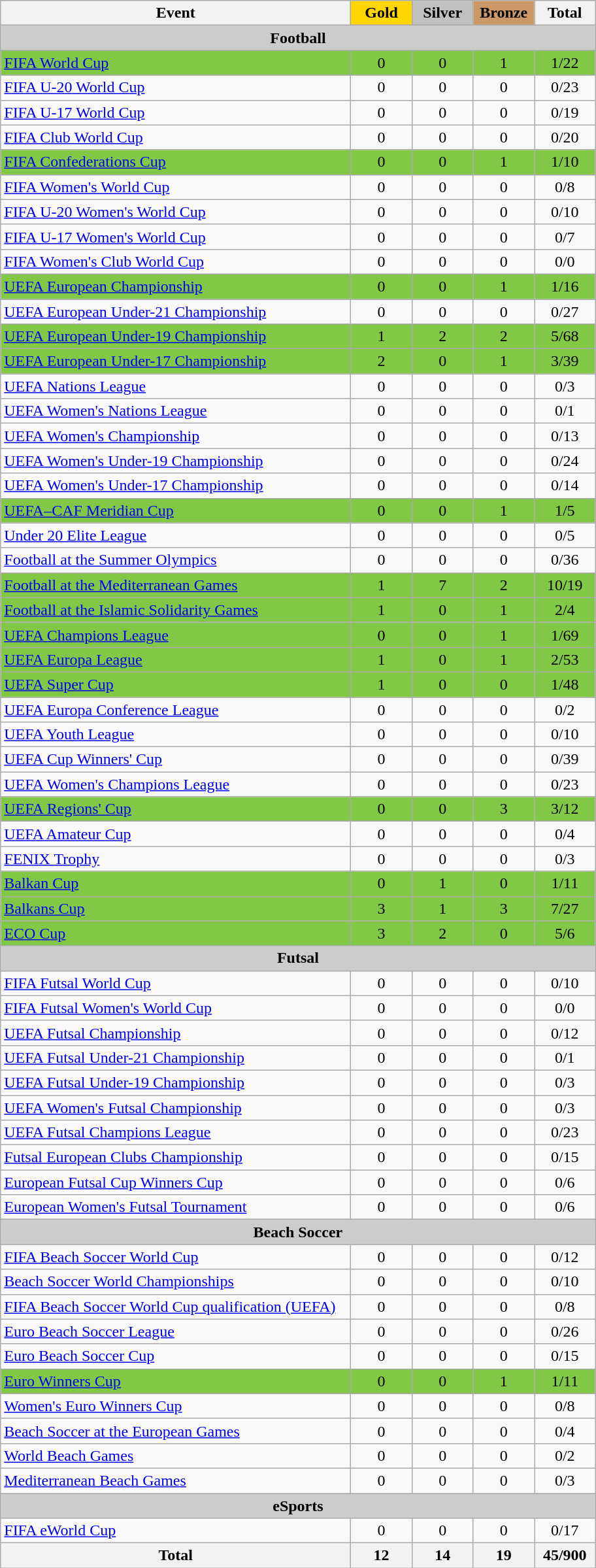<table class="wikitable sortable" style="text-align:center;">
<tr>
<th width=350>Event</th>
<th scope="col" style="background:gold; width:55px;">Gold</th>
<th scope="col" style="background:silver; width:55px;">Silver</th>
<th scope="col" style="background:#cc9966; width:55px;">Bronze</th>
<th width=55>Total</th>
</tr>
<tr>
<td colspan="5" bgcolor="#cccccc"align=center><strong>Football</strong></td>
</tr>
<tr bgcolor=#81c846>
<td align=left><a href='#'>FIFA World Cup</a></td>
<td>0</td>
<td>0</td>
<td>1</td>
<td>1/22</td>
</tr>
<tr>
<td align=left><a href='#'>FIFA U-20 World Cup</a></td>
<td>0</td>
<td>0</td>
<td>0</td>
<td>0/23</td>
</tr>
<tr>
<td align=left><a href='#'>FIFA U-17 World Cup</a></td>
<td>0</td>
<td>0</td>
<td>0</td>
<td>0/19</td>
</tr>
<tr>
<td align=left><a href='#'>FIFA Club World Cup</a></td>
<td>0</td>
<td>0</td>
<td>0</td>
<td>0/20</td>
</tr>
<tr bgcolor=#81c846>
<td align=left><a href='#'>FIFA Confederations Cup</a></td>
<td>0</td>
<td>0</td>
<td>1</td>
<td>1/10</td>
</tr>
<tr>
<td align=left><a href='#'>FIFA Women's World Cup</a></td>
<td>0</td>
<td>0</td>
<td>0</td>
<td>0/8</td>
</tr>
<tr>
<td align=left><a href='#'>FIFA U-20 Women's World Cup</a></td>
<td>0</td>
<td>0</td>
<td>0</td>
<td>0/10</td>
</tr>
<tr>
<td align=left><a href='#'>FIFA U-17 Women's World Cup</a></td>
<td>0</td>
<td>0</td>
<td>0</td>
<td>0/7</td>
</tr>
<tr>
<td align=left><a href='#'>FIFA Women's Club World Cup</a></td>
<td>0</td>
<td>0</td>
<td>0</td>
<td>0/0</td>
</tr>
<tr bgcolor=#81c846>
<td align=left><a href='#'>UEFA European Championship</a></td>
<td>0</td>
<td>0</td>
<td>1</td>
<td>1/16</td>
</tr>
<tr>
<td align=left><a href='#'>UEFA European Under-21 Championship</a></td>
<td>0</td>
<td>0</td>
<td>0</td>
<td>0/27</td>
</tr>
<tr bgcolor=#81c846>
<td align=left><a href='#'>UEFA European Under-19 Championship</a></td>
<td>1</td>
<td>2</td>
<td>2</td>
<td>5/68</td>
</tr>
<tr bgcolor=#81c846>
<td align=left><a href='#'>UEFA European Under-17 Championship</a></td>
<td>2</td>
<td>0</td>
<td>1</td>
<td>3/39</td>
</tr>
<tr>
<td align=left><a href='#'>UEFA Nations League</a></td>
<td>0</td>
<td>0</td>
<td>0</td>
<td>0/3</td>
</tr>
<tr>
<td align=left><a href='#'>UEFA Women's Nations League</a></td>
<td>0</td>
<td>0</td>
<td>0</td>
<td>0/1</td>
</tr>
<tr>
<td align=left><a href='#'>UEFA Women's Championship</a></td>
<td>0</td>
<td>0</td>
<td>0</td>
<td>0/13</td>
</tr>
<tr>
<td align=left><a href='#'>UEFA Women's Under-19 Championship</a></td>
<td>0</td>
<td>0</td>
<td>0</td>
<td>0/24</td>
</tr>
<tr>
<td align=left><a href='#'>UEFA Women's Under-17 Championship</a></td>
<td>0</td>
<td>0</td>
<td>0</td>
<td>0/14</td>
</tr>
<tr bgcolor=#81c846>
<td align=left><a href='#'>UEFA–CAF Meridian Cup</a></td>
<td>0</td>
<td>0</td>
<td>1</td>
<td>1/5</td>
</tr>
<tr>
<td align=left><a href='#'>Under 20 Elite League</a></td>
<td>0</td>
<td>0</td>
<td>0</td>
<td>0/5</td>
</tr>
<tr>
<td align=left><a href='#'>Football at the Summer Olympics</a></td>
<td>0</td>
<td>0</td>
<td>0</td>
<td>0/36</td>
</tr>
<tr bgcolor=#81c846>
<td align=left><a href='#'>Football at the Mediterranean Games</a></td>
<td>1</td>
<td>7</td>
<td>2</td>
<td>10/19</td>
</tr>
<tr bgcolor=#81c846>
<td align=left><a href='#'>Football at the Islamic Solidarity Games</a></td>
<td>1</td>
<td>0</td>
<td>1</td>
<td>2/4</td>
</tr>
<tr bgcolor=#81c846>
<td align=left><a href='#'>UEFA Champions League</a></td>
<td>0</td>
<td>0</td>
<td>1</td>
<td>1/69</td>
</tr>
<tr bgcolor=#81c846>
<td align=left><a href='#'>UEFA Europa League</a></td>
<td>1</td>
<td>0</td>
<td>1</td>
<td>2/53</td>
</tr>
<tr bgcolor=#81c846>
<td align=left><a href='#'>UEFA Super Cup</a></td>
<td>1</td>
<td>0</td>
<td>0</td>
<td>1/48</td>
</tr>
<tr>
<td align=left><a href='#'>UEFA Europa Conference League</a></td>
<td>0</td>
<td>0</td>
<td>0</td>
<td>0/2</td>
</tr>
<tr>
<td align=left><a href='#'>UEFA Youth League</a></td>
<td>0</td>
<td>0</td>
<td>0</td>
<td>0/10</td>
</tr>
<tr>
<td align=left><a href='#'>UEFA Cup Winners' Cup</a></td>
<td>0</td>
<td>0</td>
<td>0</td>
<td>0/39</td>
</tr>
<tr>
<td align=left><a href='#'>UEFA Women's Champions League</a></td>
<td>0</td>
<td>0</td>
<td>0</td>
<td>0/23</td>
</tr>
<tr bgcolor=#81c846>
<td align=left><a href='#'>UEFA Regions' Cup</a></td>
<td>0</td>
<td>0</td>
<td>3</td>
<td>3/12</td>
</tr>
<tr>
<td align=left><a href='#'>UEFA Amateur Cup</a></td>
<td>0</td>
<td>0</td>
<td>0</td>
<td>0/4</td>
</tr>
<tr>
<td align=left><a href='#'>FENIX Trophy</a></td>
<td>0</td>
<td>0</td>
<td>0</td>
<td>0/3</td>
</tr>
<tr bgcolor=#81c846>
<td align=left><a href='#'>Balkan Cup</a></td>
<td>0</td>
<td>1</td>
<td>0</td>
<td>1/11</td>
</tr>
<tr bgcolor=#81c846>
<td align=left><a href='#'>Balkans Cup</a></td>
<td>3</td>
<td>1</td>
<td>3</td>
<td>7/27</td>
</tr>
<tr bgcolor=#81c846>
<td align=left><a href='#'>ECO Cup</a></td>
<td>3</td>
<td>2</td>
<td>0</td>
<td>5/6</td>
</tr>
<tr>
<td colspan="5" bgcolor="#cccccc"align=center><strong>Futsal</strong></td>
</tr>
<tr>
<td align=left><a href='#'>FIFA Futsal World Cup</a></td>
<td>0</td>
<td>0</td>
<td>0</td>
<td>0/10</td>
</tr>
<tr>
<td align=left><a href='#'>FIFA Futsal Women's World Cup</a></td>
<td>0</td>
<td>0</td>
<td>0</td>
<td>0/0</td>
</tr>
<tr>
<td align=left><a href='#'>UEFA Futsal Championship</a></td>
<td>0</td>
<td>0</td>
<td>0</td>
<td>0/12</td>
</tr>
<tr>
<td align=left><a href='#'>UEFA Futsal Under-21 Championship</a></td>
<td>0</td>
<td>0</td>
<td>0</td>
<td>0/1</td>
</tr>
<tr>
<td align=left><a href='#'>UEFA Futsal Under-19 Championship</a></td>
<td>0</td>
<td>0</td>
<td>0</td>
<td>0/3</td>
</tr>
<tr>
<td align=left><a href='#'>UEFA Women's Futsal Championship</a></td>
<td>0</td>
<td>0</td>
<td>0</td>
<td>0/3</td>
</tr>
<tr>
<td align=left><a href='#'>UEFA Futsal Champions League</a></td>
<td>0</td>
<td>0</td>
<td>0</td>
<td>0/23</td>
</tr>
<tr>
<td align=left><a href='#'>Futsal European Clubs Championship</a></td>
<td>0</td>
<td>0</td>
<td>0</td>
<td>0/15</td>
</tr>
<tr>
<td align=left><a href='#'>European Futsal Cup Winners Cup</a></td>
<td>0</td>
<td>0</td>
<td>0</td>
<td>0/6</td>
</tr>
<tr>
<td align=left><a href='#'>European Women's Futsal Tournament</a></td>
<td>0</td>
<td>0</td>
<td>0</td>
<td>0/6</td>
</tr>
<tr>
<td colspan="5" bgcolor="#cccccc"align=center><strong>Beach Soccer</strong></td>
</tr>
<tr>
<td align=left><a href='#'>FIFA Beach Soccer World Cup</a></td>
<td>0</td>
<td>0</td>
<td>0</td>
<td>0/12</td>
</tr>
<tr>
<td align=left><a href='#'>Beach Soccer World Championships</a></td>
<td>0</td>
<td>0</td>
<td>0</td>
<td>0/10</td>
</tr>
<tr>
<td align=left><a href='#'>FIFA Beach Soccer World Cup qualification (UEFA)</a></td>
<td>0</td>
<td>0</td>
<td>0</td>
<td>0/8</td>
</tr>
<tr>
<td align=left><a href='#'>Euro Beach Soccer League</a></td>
<td>0</td>
<td>0</td>
<td>0</td>
<td>0/26</td>
</tr>
<tr>
<td align=left><a href='#'>Euro Beach Soccer Cup</a></td>
<td>0</td>
<td>0</td>
<td>0</td>
<td>0/15</td>
</tr>
<tr bgcolor=#81c846>
<td align=left><a href='#'>Euro Winners Cup</a></td>
<td>0</td>
<td>0</td>
<td>1</td>
<td>1/11</td>
</tr>
<tr>
<td align=left><a href='#'>Women's Euro Winners Cup</a></td>
<td>0</td>
<td>0</td>
<td>0</td>
<td>0/8</td>
</tr>
<tr>
<td align=left><a href='#'>Beach Soccer at the European Games</a></td>
<td>0</td>
<td>0</td>
<td>0</td>
<td>0/4</td>
</tr>
<tr>
<td align=left><a href='#'>World Beach Games</a></td>
<td>0</td>
<td>0</td>
<td>0</td>
<td>0/2</td>
</tr>
<tr>
<td align=left><a href='#'>Mediterranean Beach Games</a></td>
<td>0</td>
<td>0</td>
<td>0</td>
<td>0/3</td>
</tr>
<tr>
<td colspan="5" bgcolor="#cccccc"align=center><strong>eSports</strong></td>
</tr>
<tr>
<td align=left><a href='#'>FIFA eWorld Cup</a></td>
<td>0</td>
<td>0</td>
<td>0</td>
<td>0/17</td>
</tr>
<tr>
<th>Total</th>
<th>12</th>
<th>14</th>
<th>19</th>
<th>45/900</th>
</tr>
</table>
